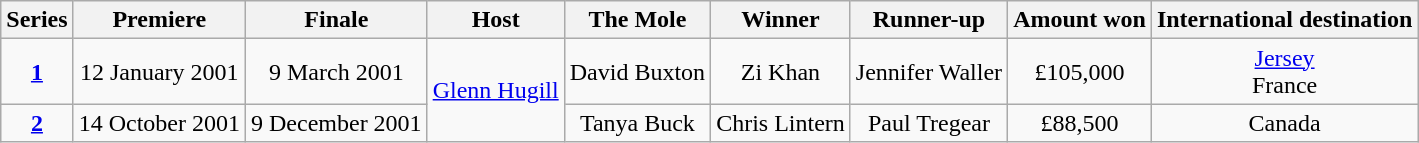<table class="wikitable" style="text-align:center;">
<tr>
<th>Series</th>
<th>Premiere</th>
<th>Finale</th>
<th>Host</th>
<th>The Mole</th>
<th>Winner</th>
<th>Runner-up</th>
<th>Amount won</th>
<th>International destination</th>
</tr>
<tr>
<td><strong><a href='#'>1</a></strong></td>
<td>12 January 2001</td>
<td>9 March 2001</td>
<td rowspan="2"><a href='#'>Glenn Hugill</a></td>
<td>David Buxton</td>
<td>Zi Khan</td>
<td>Jennifer Waller</td>
<td>£105,000</td>
<td><a href='#'>Jersey</a><br>France</td>
</tr>
<tr>
<td><strong><a href='#'>2</a></strong></td>
<td>14 October 2001</td>
<td>9 December 2001</td>
<td>Tanya Buck</td>
<td>Chris Lintern</td>
<td>Paul Tregear</td>
<td>£88,500</td>
<td>Canada</td>
</tr>
</table>
